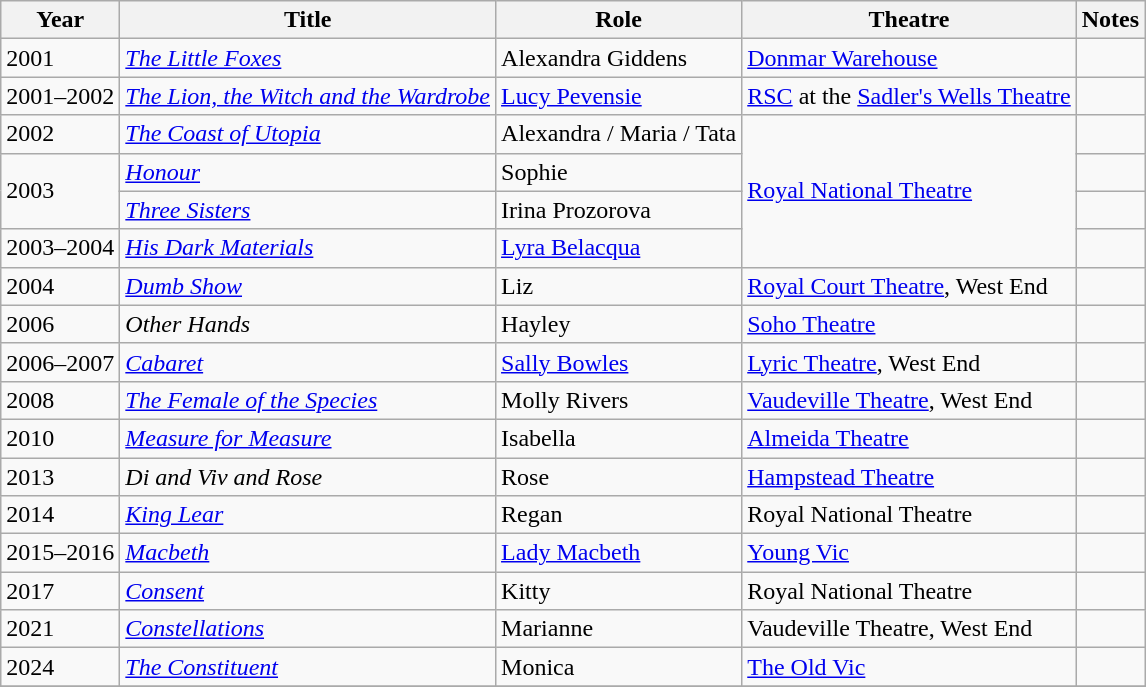<table class="wikitable">
<tr>
<th>Year</th>
<th>Title</th>
<th>Role</th>
<th>Theatre</th>
<th class="unsortable">Notes</th>
</tr>
<tr>
<td>2001</td>
<td><em><a href='#'>The Little Foxes</a></em></td>
<td>Alexandra Giddens</td>
<td><a href='#'>Donmar Warehouse</a></td>
<td></td>
</tr>
<tr>
<td>2001–2002</td>
<td><em><a href='#'>The Lion, the Witch and the Wardrobe</a></em></td>
<td><a href='#'>Lucy Pevensie</a></td>
<td><a href='#'>RSC</a> at the <a href='#'>Sadler's Wells Theatre</a></td>
<td></td>
</tr>
<tr>
<td>2002</td>
<td><em><a href='#'>The Coast of Utopia</a></em></td>
<td>Alexandra / Maria / Tata</td>
<td rowspan="4"><a href='#'>Royal National Theatre</a></td>
<td></td>
</tr>
<tr>
<td rowspan="2">2003</td>
<td><em><a href='#'>Honour</a></em></td>
<td>Sophie</td>
<td></td>
</tr>
<tr>
<td><em><a href='#'>Three Sisters</a></em></td>
<td>Irina Prozorova</td>
<td></td>
</tr>
<tr>
<td>2003–2004</td>
<td><em><a href='#'>His Dark Materials</a></em></td>
<td><a href='#'>Lyra Belacqua</a></td>
<td></td>
</tr>
<tr>
<td>2004</td>
<td><em><a href='#'>Dumb Show</a></em></td>
<td>Liz</td>
<td><a href='#'>Royal Court Theatre</a>, West End</td>
<td></td>
</tr>
<tr>
<td>2006</td>
<td><em>Other Hands</em></td>
<td>Hayley</td>
<td><a href='#'>Soho Theatre</a></td>
<td></td>
</tr>
<tr>
<td>2006–2007</td>
<td><em><a href='#'>Cabaret</a></em></td>
<td><a href='#'>Sally Bowles</a></td>
<td><a href='#'>Lyric Theatre</a>, West End</td>
<td></td>
</tr>
<tr>
<td>2008</td>
<td><em><a href='#'>The Female of the Species</a></em></td>
<td>Molly Rivers</td>
<td><a href='#'>Vaudeville Theatre</a>, West End</td>
<td></td>
</tr>
<tr>
<td>2010</td>
<td><em><a href='#'>Measure for Measure</a></em></td>
<td>Isabella</td>
<td><a href='#'>Almeida Theatre</a></td>
<td></td>
</tr>
<tr>
<td>2013</td>
<td><em>Di and Viv and Rose</em></td>
<td>Rose</td>
<td><a href='#'>Hampstead Theatre</a></td>
<td></td>
</tr>
<tr>
<td>2014</td>
<td><em><a href='#'>King Lear</a></em></td>
<td>Regan</td>
<td>Royal National Theatre</td>
<td></td>
</tr>
<tr>
<td>2015–2016</td>
<td><em><a href='#'>Macbeth</a></em></td>
<td><a href='#'>Lady Macbeth</a></td>
<td><a href='#'>Young Vic</a></td>
<td></td>
</tr>
<tr>
<td>2017</td>
<td><em><a href='#'>Consent</a></em></td>
<td>Kitty</td>
<td>Royal National Theatre</td>
<td></td>
</tr>
<tr>
<td>2021</td>
<td><em><a href='#'>Constellations</a></em></td>
<td>Marianne</td>
<td>Vaudeville Theatre, West End</td>
<td></td>
</tr>
<tr>
<td>2024</td>
<td><em><a href='#'>The Constituent</a></em></td>
<td>Monica</td>
<td><a href='#'>The Old Vic</a></td>
<td></td>
</tr>
<tr>
</tr>
</table>
